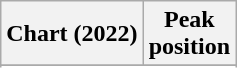<table class="wikitable sortable plainrowheaders" style="text-align:center;">
<tr>
<th scope="col">Chart (2022)</th>
<th scope="col">Peak<br>position</th>
</tr>
<tr>
</tr>
<tr>
</tr>
</table>
